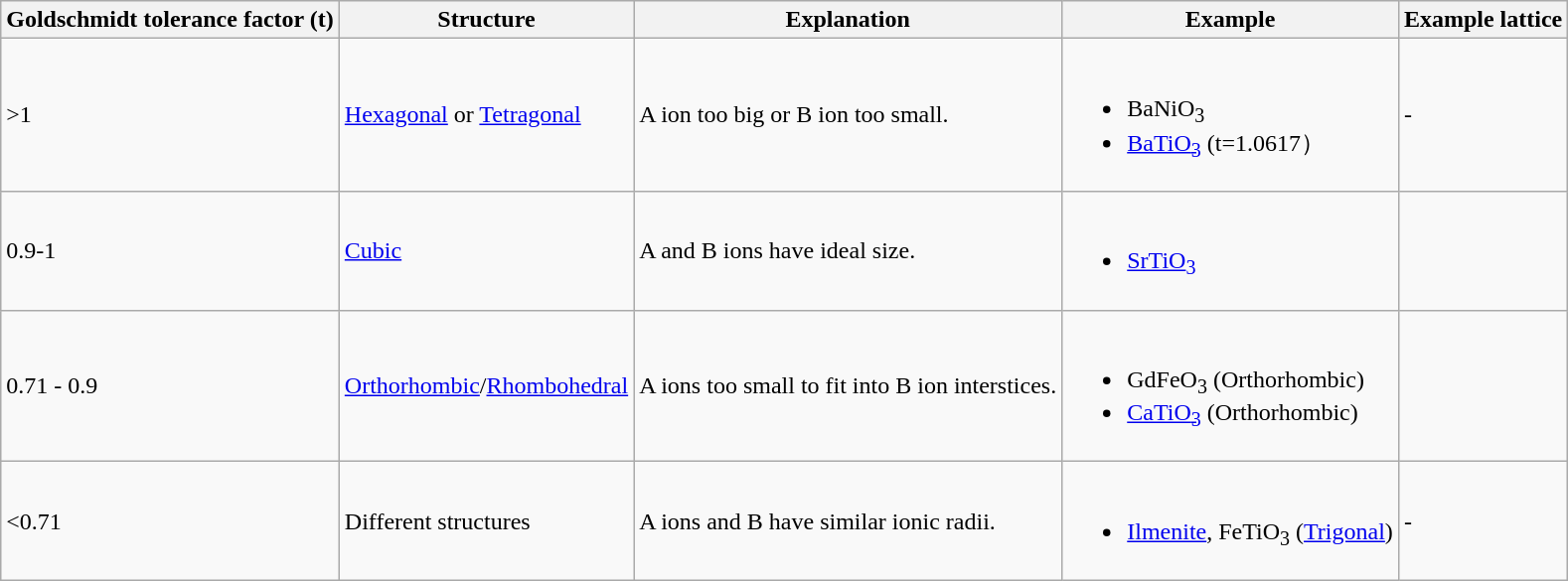<table class="wikitable">
<tr>
<th>Goldschmidt tolerance factor (t)</th>
<th>Structure</th>
<th>Explanation</th>
<th>Example</th>
<th>Example lattice</th>
</tr>
<tr>
<td>>1</td>
<td><a href='#'>Hexagonal</a> or <a href='#'>Tetragonal</a></td>
<td>A ion too big or B ion too small.</td>
<td><br><ul><li>BaNiO<sub>3</sub></li><li><a href='#'>BaTiO<sub>3</sub></a> (t=1.0617）</li></ul></td>
<td>-</td>
</tr>
<tr>
<td>0.9-1</td>
<td><a href='#'>Cubic</a></td>
<td>A and B ions have ideal size.</td>
<td><br><ul><li><a href='#'>SrTiO<sub>3</sub></a></li></ul></td>
<td></td>
</tr>
<tr>
<td>0.71 - 0.9</td>
<td><a href='#'>Orthorhombic</a>/<a href='#'>Rhombohedral</a></td>
<td>A ions too small to fit into B ion interstices.</td>
<td><br><ul><li>GdFeO<sub>3</sub> (Orthorhombic)</li><li><a href='#'>CaTiO<sub>3</sub></a> (Orthorhombic)</li></ul></td>
<td></td>
</tr>
<tr>
<td><0.71</td>
<td>Different structures</td>
<td>A ions and B have similar ionic radii.</td>
<td><br><ul><li><a href='#'>Ilmenite</a>, FeTiO<sub>3</sub> (<a href='#'>Trigonal</a>) </li></ul></td>
<td>-</td>
</tr>
</table>
